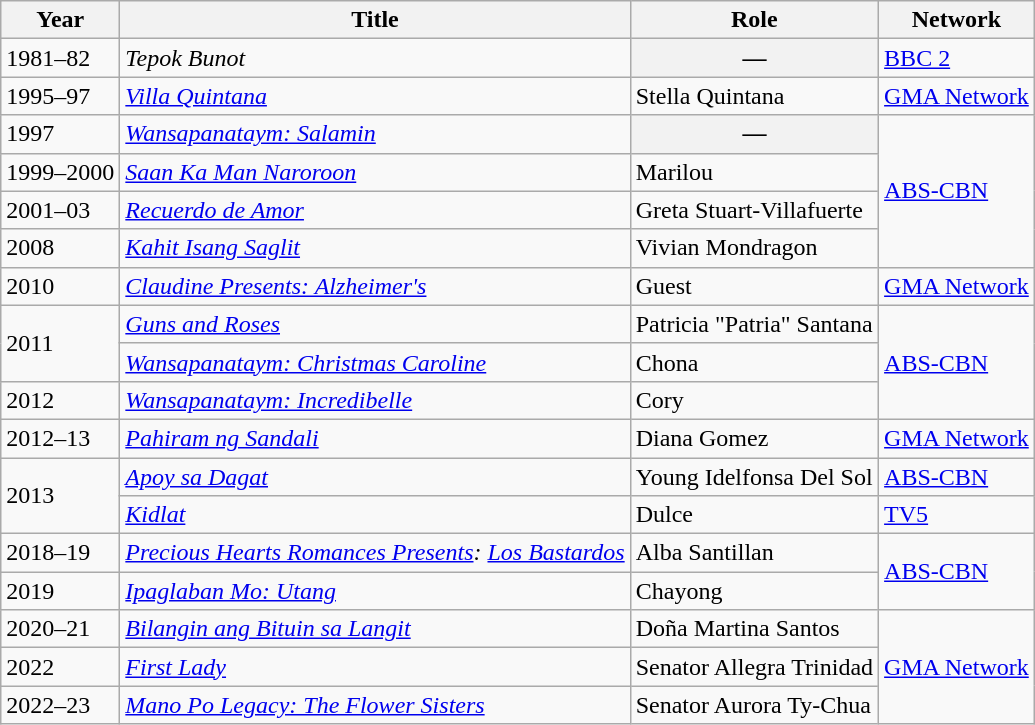<table class="wikitable sortable">
<tr>
<th>Year</th>
<th>Title</th>
<th>Role</th>
<th>Network</th>
</tr>
<tr>
<td>1981–82</td>
<td><em>Tepok Bunot</em></td>
<th>—</th>
<td><a href='#'>BBC 2</a></td>
</tr>
<tr>
<td>1995–97</td>
<td><em><a href='#'>Villa Quintana</a></em></td>
<td>Stella Quintana</td>
<td><a href='#'>GMA Network</a></td>
</tr>
<tr>
<td>1997</td>
<td><em><a href='#'>Wansapanataym: Salamin</a></em></td>
<th>—</th>
<td rowspan="4"><a href='#'>ABS-CBN</a></td>
</tr>
<tr>
<td>1999–2000</td>
<td><em><a href='#'>Saan Ka Man Naroroon</a></em></td>
<td>Marilou</td>
</tr>
<tr>
<td>2001–03</td>
<td><em><a href='#'>Recuerdo de Amor</a></em></td>
<td>Greta Stuart-Villafuerte</td>
</tr>
<tr>
<td>2008</td>
<td><em><a href='#'>Kahit Isang Saglit</a></em></td>
<td>Vivian Mondragon</td>
</tr>
<tr>
<td>2010</td>
<td><em><a href='#'> Claudine Presents: Alzheimer's</a></em></td>
<td>Guest</td>
<td><a href='#'>GMA Network</a></td>
</tr>
<tr>
<td rowspan="2">2011</td>
<td><em><a href='#'>Guns and Roses</a></em></td>
<td>Patricia "Patria" Santana</td>
<td rowspan="3"><a href='#'>ABS-CBN</a></td>
</tr>
<tr>
<td><em><a href='#'>Wansapanataym: Christmas Caroline</a></em></td>
<td>Chona</td>
</tr>
<tr>
<td>2012</td>
<td><em><a href='#'>Wansapanataym: Incredibelle</a></em></td>
<td>Cory</td>
</tr>
<tr>
<td>2012–13</td>
<td><em><a href='#'>Pahiram ng Sandali</a></em></td>
<td>Diana Gomez</td>
<td><a href='#'>GMA Network</a></td>
</tr>
<tr>
<td rowspan="2">2013</td>
<td><em><a href='#'>Apoy sa Dagat</a></em></td>
<td>Young Idelfonsa Del Sol</td>
<td><a href='#'>ABS-CBN</a></td>
</tr>
<tr>
<td><em><a href='#'>Kidlat</a></em></td>
<td>Dulce</td>
<td><a href='#'>TV5</a></td>
</tr>
<tr>
<td>2018–19</td>
<td><em><a href='#'>Precious Hearts Romances Presents</a>: <a href='#'>Los Bastardos</a></em></td>
<td>Alba Santillan</td>
<td rowspan="2"><a href='#'>ABS-CBN</a></td>
</tr>
<tr>
<td>2019</td>
<td><em><a href='#'>Ipaglaban Mo: Utang</a></em></td>
<td>Chayong</td>
</tr>
<tr>
<td>2020–21</td>
<td><em><a href='#'>Bilangin ang Bituin sa Langit</a></em></td>
<td>Doña Martina Santos</td>
<td rowspan="3"><a href='#'>GMA Network</a></td>
</tr>
<tr>
<td>2022</td>
<td><em><a href='#'>First Lady</a></em></td>
<td>Senator Allegra Trinidad</td>
</tr>
<tr>
<td>2022–23</td>
<td><em><a href='#'>Mano Po Legacy: The Flower Sisters</a></em></td>
<td>Senator Aurora Ty-Chua</td>
</tr>
</table>
